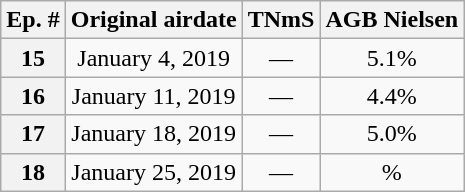<table class="wikitable" style="text-align:center;">
<tr>
<th>Ep. #</th>
<th>Original airdate</th>
<th>TNmS<br></th>
<th>AGB Nielsen<br></th>
</tr>
<tr>
<th>15</th>
<td>January 4, 2019</td>
<td>—</td>
<td>5.1%</td>
</tr>
<tr>
<th>16</th>
<td>January 11, 2019</td>
<td>—</td>
<td>4.4%</td>
</tr>
<tr>
<th>17</th>
<td>January 18, 2019</td>
<td>—</td>
<td>5.0%</td>
</tr>
<tr>
<th>18</th>
<td>January 25, 2019</td>
<td>—</td>
<td>%</td>
</tr>
</table>
